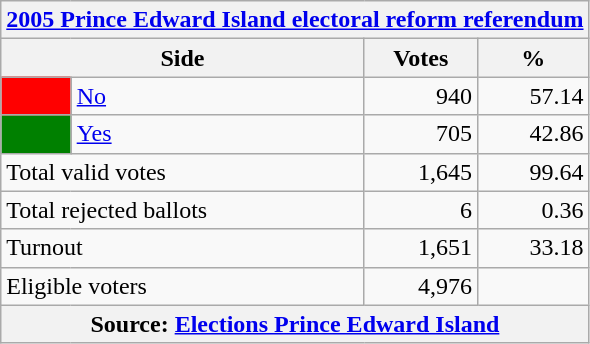<table class="wikitable">
<tr>
<th colspan="4"><a href='#'>2005 Prince Edward Island electoral reform referendum</a></th>
</tr>
<tr>
<th colspan="2">Side</th>
<th>Votes</th>
<th>%</th>
</tr>
<tr>
<td bgcolor="red"></td>
<td><a href='#'>No</a></td>
<td align="right">940</td>
<td align="right">57.14</td>
</tr>
<tr>
<td bgcolor="green"></td>
<td><a href='#'>Yes</a></td>
<td align="right">705</td>
<td align="right">42.86</td>
</tr>
<tr>
<td colspan="2">Total valid votes</td>
<td align="right">1,645</td>
<td align="right">99.64</td>
</tr>
<tr>
<td colspan="2">Total rejected ballots</td>
<td align="right">6</td>
<td align="right">0.36</td>
</tr>
<tr>
<td colspan="2">Turnout</td>
<td align="right">1,651</td>
<td align="right">33.18</td>
</tr>
<tr>
<td colspan="2">Eligible voters</td>
<td align="right">4,976</td>
</tr>
<tr>
<th colspan="4">Source: <a href='#'>Elections Prince Edward Island</a></th>
</tr>
</table>
